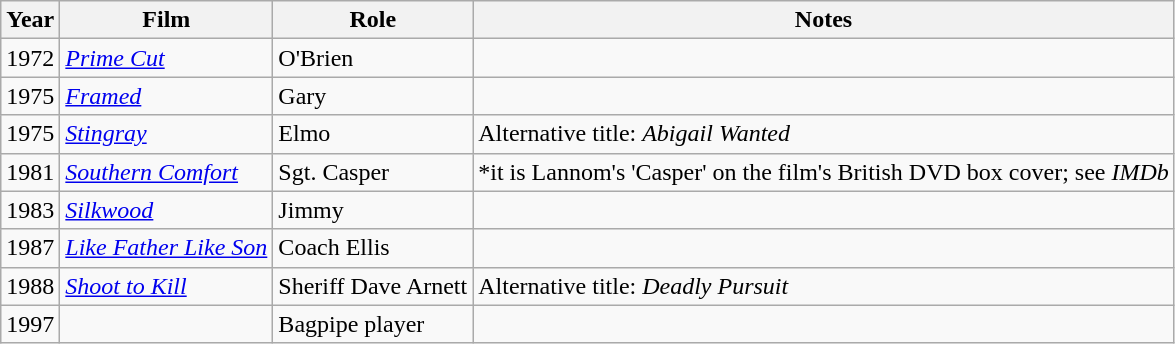<table class="wikitable sortable">
<tr>
<th>Year</th>
<th>Film</th>
<th>Role</th>
<th>Notes</th>
</tr>
<tr>
<td>1972</td>
<td><em><a href='#'>Prime Cut</a></em></td>
<td>O'Brien</td>
<td></td>
</tr>
<tr>
<td>1975</td>
<td><em><a href='#'>Framed</a></em></td>
<td>Gary</td>
<td></td>
</tr>
<tr>
<td>1975</td>
<td><em><a href='#'>Stingray</a></em></td>
<td>Elmo</td>
<td>Alternative title: <em>Abigail Wanted</em></td>
</tr>
<tr>
<td>1981</td>
<td><em><a href='#'>Southern Comfort</a></em></td>
<td>Sgt. Casper</td>
<td>*it is Lannom's 'Casper' on the film's British DVD box cover; see <em>IMDb</em></td>
</tr>
<tr>
<td>1983</td>
<td><em><a href='#'>Silkwood</a></em></td>
<td>Jimmy</td>
<td></td>
</tr>
<tr>
<td>1987</td>
<td><em><a href='#'>Like Father Like Son</a></em></td>
<td>Coach Ellis</td>
<td></td>
</tr>
<tr>
<td>1988</td>
<td><em><a href='#'>Shoot to Kill</a></em></td>
<td>Sheriff Dave Arnett</td>
<td>Alternative title: <em>Deadly Pursuit</em></td>
</tr>
<tr>
<td>1997</td>
<td><em></em></td>
<td>Bagpipe player</td>
<td></td>
</tr>
</table>
